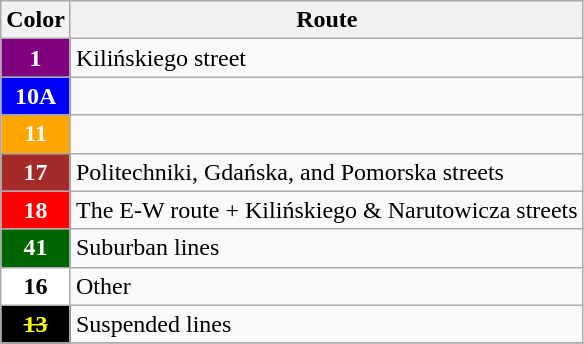<table class="wikitable">
<tr>
<th>Color</th>
<th>Route</th>
</tr>
<tr>
<td align="center" style="color: white; background-color: purple"><strong>1</strong></td>
<td>Kilińskiego street</td>
</tr>
<tr>
<td align="center" style="color: white; background-color: blue"><strong>10A</strong></td>
<td></td>
</tr>
<tr>
<td align="center" style="color: white; background-color: orange"><strong>11</strong></td>
<td></td>
</tr>
<tr>
<td align="center" style="color: white; background-color: brown"><strong>17</strong></td>
<td>Politechniki, Gdańska, and Pomorska streets</td>
</tr>
<tr>
<td align="center" style="color: white; background-color: red"><strong>18</strong></td>
<td>The E-W route + Kilińskiego & Narutowicza streets</td>
</tr>
<tr>
<td align="center" style="color: white; background-color: darkgreen"><strong>41</strong></td>
<td>Suburban lines</td>
</tr>
<tr>
<td align="center" style="color: black; background-color: white"><strong>16</strong></td>
<td>Other</td>
</tr>
<tr>
<td align="center" style="color: yellow; background-color: black"><del><strong>13</strong></del></td>
<td>Suspended lines</td>
</tr>
<tr>
</tr>
</table>
